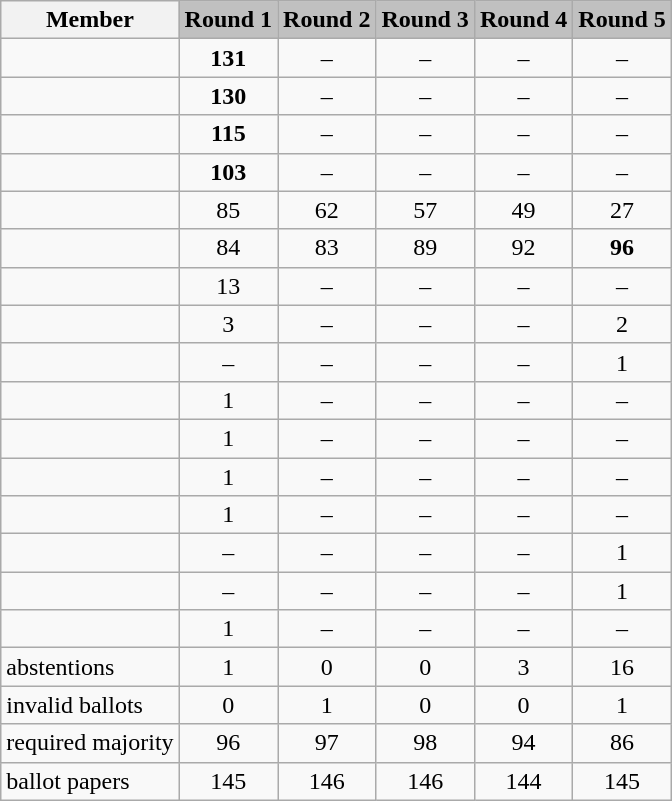<table class="wikitable collapsible">
<tr>
<th>Member</th>
<td style="background:silver;"><strong>Round 1</strong></td>
<td style="background:silver;"><strong>Round 2</strong></td>
<td style="background:silver;"><strong>Round 3</strong></td>
<td style="background:silver;"><strong>Round 4</strong></td>
<td style="background:silver;"><strong>Round 5</strong></td>
</tr>
<tr>
<td></td>
<td style="text-align:center;"><strong>131</strong></td>
<td style="text-align:center;">–</td>
<td style="text-align:center;">–</td>
<td style="text-align:center;">–</td>
<td style="text-align:center;">–</td>
</tr>
<tr>
<td></td>
<td style="text-align:center;"><strong>130</strong></td>
<td style="text-align:center;">–</td>
<td style="text-align:center;">–</td>
<td style="text-align:center;">–</td>
<td style="text-align:center;">–</td>
</tr>
<tr>
<td></td>
<td style="text-align:center;"><strong>115</strong></td>
<td style="text-align:center;">–</td>
<td style="text-align:center;">–</td>
<td style="text-align:center;">–</td>
<td style="text-align:center;">–</td>
</tr>
<tr>
<td></td>
<td style="text-align:center;"><strong>103</strong></td>
<td style="text-align:center;">–</td>
<td style="text-align:center;">–</td>
<td style="text-align:center;">–</td>
<td style="text-align:center;">–</td>
</tr>
<tr>
<td></td>
<td style="text-align:center;">85</td>
<td style="text-align:center;">62</td>
<td style="text-align:center;">57</td>
<td style="text-align:center;">49</td>
<td style="text-align:center;">27</td>
</tr>
<tr>
<td></td>
<td style="text-align:center;">84</td>
<td style="text-align:center;">83</td>
<td style="text-align:center;">89</td>
<td style="text-align:center;">92</td>
<td style="text-align:center;"><strong>96</strong></td>
</tr>
<tr>
<td></td>
<td style="text-align:center;">13</td>
<td style="text-align:center;">–</td>
<td style="text-align:center;">–</td>
<td style="text-align:center;">–</td>
<td style="text-align:center;">–</td>
</tr>
<tr>
<td></td>
<td style="text-align:center;">3</td>
<td style="text-align:center;">–</td>
<td style="text-align:center;">–</td>
<td style="text-align:center;">–</td>
<td style="text-align:center;">2</td>
</tr>
<tr>
<td></td>
<td style="text-align:center;">–</td>
<td style="text-align:center;">–</td>
<td style="text-align:center;">–</td>
<td style="text-align:center;">–</td>
<td style="text-align:center;">1</td>
</tr>
<tr>
<td></td>
<td style="text-align:center;">1</td>
<td style="text-align:center;">–</td>
<td style="text-align:center;">–</td>
<td style="text-align:center;">–</td>
<td style="text-align:center;">–</td>
</tr>
<tr>
<td></td>
<td style="text-align:center;">1</td>
<td style="text-align:center;">–</td>
<td style="text-align:center;">–</td>
<td style="text-align:center;">–</td>
<td style="text-align:center;">–</td>
</tr>
<tr>
<td></td>
<td style="text-align:center;">1</td>
<td style="text-align:center;">–</td>
<td style="text-align:center;">–</td>
<td style="text-align:center;">–</td>
<td style="text-align:center;">–</td>
</tr>
<tr>
<td></td>
<td style="text-align:center;">1</td>
<td style="text-align:center;">–</td>
<td style="text-align:center;">–</td>
<td style="text-align:center;">–</td>
<td style="text-align:center;">–</td>
</tr>
<tr>
<td></td>
<td style="text-align:center;">–</td>
<td style="text-align:center;">–</td>
<td style="text-align:center;">–</td>
<td style="text-align:center;">–</td>
<td style="text-align:center;">1</td>
</tr>
<tr>
<td></td>
<td style="text-align:center;">–</td>
<td style="text-align:center;">–</td>
<td style="text-align:center;">–</td>
<td style="text-align:center;">–</td>
<td style="text-align:center;">1</td>
</tr>
<tr>
<td></td>
<td style="text-align:center;">1</td>
<td style="text-align:center;">–</td>
<td style="text-align:center;">–</td>
<td style="text-align:center;">–</td>
<td style="text-align:center;">–</td>
</tr>
<tr>
<td>abstentions</td>
<td style="text-align:center;">1</td>
<td style="text-align:center;">0</td>
<td style="text-align:center;">0</td>
<td style="text-align:center;">3</td>
<td style="text-align:center;">16</td>
</tr>
<tr>
<td>invalid ballots</td>
<td style="text-align:center;">0</td>
<td style="text-align:center;">1</td>
<td style="text-align:center;">0</td>
<td style="text-align:center;">0</td>
<td style="text-align:center;">1</td>
</tr>
<tr>
<td>required majority</td>
<td style="text-align:center;">96</td>
<td style="text-align:center;">97</td>
<td style="text-align:center;">98</td>
<td style="text-align:center;">94</td>
<td style="text-align:center;">86</td>
</tr>
<tr>
<td>ballot papers</td>
<td style="text-align:center;">145</td>
<td style="text-align:center;">146</td>
<td style="text-align:center;">146</td>
<td style="text-align:center;">144</td>
<td style="text-align:center;">145</td>
</tr>
</table>
